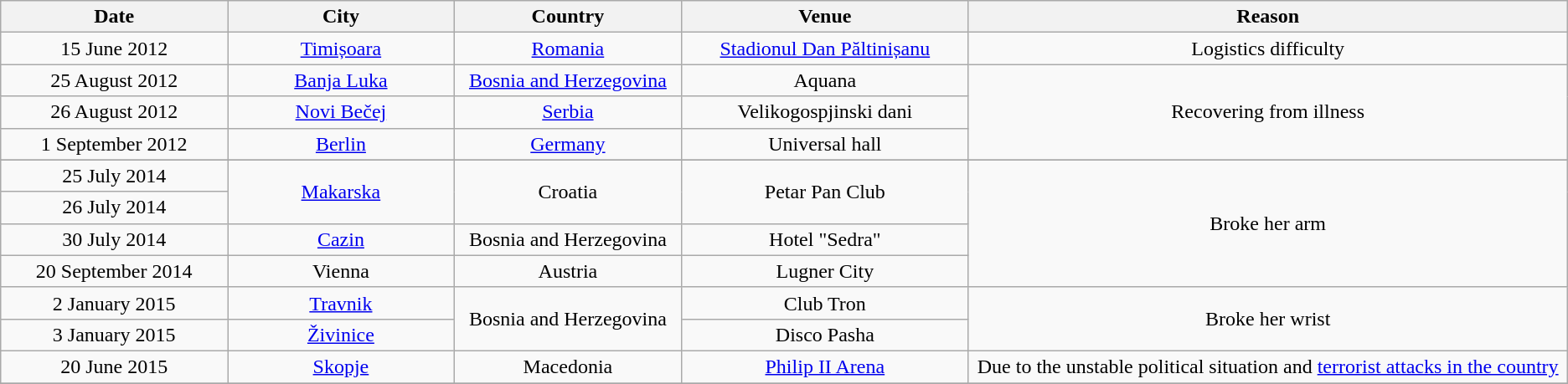<table class="wikitable" style="text-align:center;">
<tr>
<th scope="col" style="width:11em;">Date</th>
<th scope="col" style="width:11em;">City</th>
<th scope="col" style="width:11em;">Country</th>
<th scope="col" style="width:14em;">Venue</th>
<th scope="col" style="width:30em;">Reason</th>
</tr>
<tr>
<td>15 June 2012</td>
<td><a href='#'>Timișoara</a></td>
<td><a href='#'>Romania</a></td>
<td><a href='#'>Stadionul Dan Păltinișanu</a></td>
<td>Logistics difficulty</td>
</tr>
<tr>
<td>25 August 2012</td>
<td><a href='#'>Banja Luka</a></td>
<td><a href='#'>Bosnia and Herzegovina</a></td>
<td>Aquana</td>
<td rowspan="3">Recovering from illness</td>
</tr>
<tr>
<td>26 August 2012</td>
<td><a href='#'>Novi Bečej</a></td>
<td><a href='#'>Serbia</a></td>
<td>Velikogospjinski dani</td>
</tr>
<tr>
<td>1 September 2012</td>
<td><a href='#'>Berlin</a></td>
<td><a href='#'>Germany</a></td>
<td>Universal hall</td>
</tr>
<tr>
</tr>
<tr>
<td>25 July 2014</td>
<td rowspan="2"><a href='#'>Makarska</a></td>
<td rowspan="2">Croatia</td>
<td rowspan="2">Petar Pan Club</td>
<td rowspan="4">Broke her arm</td>
</tr>
<tr>
<td>26 July 2014</td>
</tr>
<tr>
<td>30 July 2014</td>
<td><a href='#'>Cazin</a></td>
<td>Bosnia and Herzegovina</td>
<td>Hotel "Sedra"</td>
</tr>
<tr>
<td>20 September 2014</td>
<td>Vienna</td>
<td>Austria</td>
<td>Lugner City</td>
</tr>
<tr>
<td>2 January 2015</td>
<td rowspan="1"><a href='#'>Travnik</a></td>
<td rowspan="2">Bosnia and Herzegovina</td>
<td>Club Tron</td>
<td rowspan="2">Broke her wrist</td>
</tr>
<tr>
<td>3 January 2015</td>
<td rowspan="1"><a href='#'>Živinice</a></td>
<td>Disco Pasha</td>
</tr>
<tr>
<td>20 June 2015</td>
<td><a href='#'>Skopje</a></td>
<td>Macedonia</td>
<td><a href='#'>Philip II Arena</a></td>
<td>Due to the unstable political situation and <a href='#'>terrorist attacks in the country</a></td>
</tr>
<tr>
</tr>
</table>
